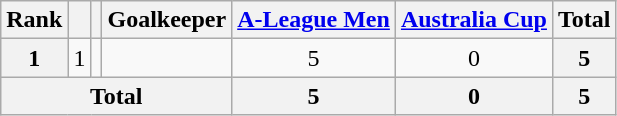<table class="wikitable" style="text-align:center">
<tr>
<th>Rank</th>
<th></th>
<th></th>
<th>Goalkeeper</th>
<th><a href='#'>A-League Men</a></th>
<th><a href='#'>Australia Cup</a></th>
<th>Total</th>
</tr>
<tr>
<th>1</th>
<td>1</td>
<td></td>
<td align="left"></td>
<td>5</td>
<td>0</td>
<th>5</th>
</tr>
<tr>
<th colspan="4">Total</th>
<th>5</th>
<th>0</th>
<th>5</th>
</tr>
</table>
